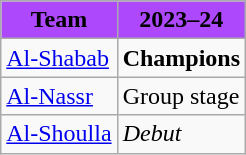<table class="wikitable">
<tr>
<th style="background-color:#AD48FC;"><span>Team</span></th>
<th style="background-color:#AD48FC;"><span>2023–24</span></th>
</tr>
<tr>
<td><a href='#'>Al-Shabab</a></td>
<td><strong>Champions</strong></td>
</tr>
<tr>
<td><a href='#'>Al-Nassr</a></td>
<td>Group stage</td>
</tr>
<tr>
<td><a href='#'>Al-Shoulla</a></td>
<td><em>Debut</em></td>
</tr>
</table>
